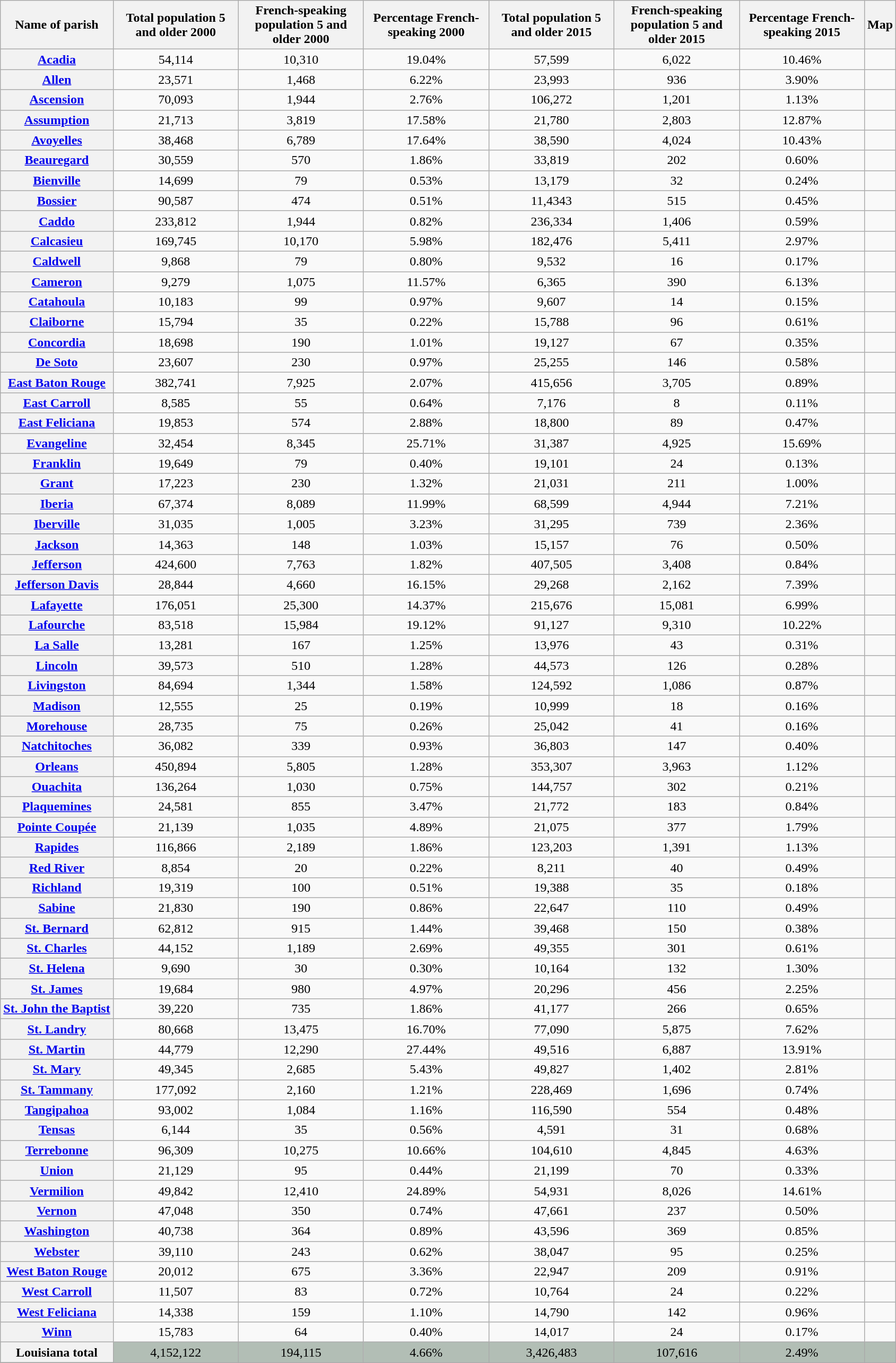<table class="wikitable sortable" style="text-align:center">
<tr>
<th>Name of parish</th>
<th width="150pt">Total population 5 and older 2000</th>
<th width="150pt">French-speaking population 5 and older 2000</th>
<th width="150pt">Percentage French-speaking 2000</th>
<th width="150pt">Total population 5 and older 2015</th>
<th width="150pt">French-speaking population 5 and older 2015</th>
<th width="150pt">Percentage French-speaking 2015</th>
<th class="unsortable">Map</th>
</tr>
<tr>
<th><a href='#'>Acadia</a></th>
<td>54,114</td>
<td>10,310</td>
<td>19.04%</td>
<td>57,599</td>
<td>6,022</td>
<td>10.46%</td>
<td></td>
</tr>
<tr>
<th><a href='#'>Allen</a></th>
<td>23,571</td>
<td>1,468</td>
<td>6.22%</td>
<td>23,993</td>
<td>936</td>
<td>3.90%</td>
<td></td>
</tr>
<tr>
<th><a href='#'>Ascension</a></th>
<td>70,093</td>
<td>1,944</td>
<td>2.76%</td>
<td>106,272</td>
<td>1,201</td>
<td>1.13%</td>
<td></td>
</tr>
<tr>
<th><a href='#'>Assumption</a></th>
<td>21,713</td>
<td>3,819</td>
<td>17.58%</td>
<td>21,780</td>
<td>2,803</td>
<td>12.87%</td>
<td></td>
</tr>
<tr>
<th><a href='#'>Avoyelles</a></th>
<td>38,468</td>
<td>6,789</td>
<td>17.64%</td>
<td>38,590</td>
<td>4,024</td>
<td>10.43%</td>
<td></td>
</tr>
<tr>
<th><a href='#'>Beauregard</a></th>
<td>30,559</td>
<td>570</td>
<td>1.86%</td>
<td>33,819</td>
<td>202</td>
<td>0.60%</td>
<td></td>
</tr>
<tr>
<th><a href='#'>Bienville</a></th>
<td>14,699</td>
<td>79</td>
<td>0.53%</td>
<td>13,179</td>
<td>32</td>
<td>0.24%</td>
<td></td>
</tr>
<tr>
<th><a href='#'>Bossier</a></th>
<td>90,587</td>
<td>474</td>
<td>0.51%</td>
<td>11,4343</td>
<td>515</td>
<td>0.45%</td>
<td></td>
</tr>
<tr>
<th><a href='#'>Caddo</a></th>
<td>233,812</td>
<td>1,944</td>
<td>0.82%</td>
<td>236,334</td>
<td>1,406</td>
<td>0.59%</td>
<td></td>
</tr>
<tr>
<th><a href='#'>Calcasieu</a></th>
<td>169,745</td>
<td>10,170</td>
<td>5.98%</td>
<td>182,476</td>
<td>5,411</td>
<td>2.97%</td>
<td></td>
</tr>
<tr>
<th><a href='#'>Caldwell</a></th>
<td>9,868</td>
<td>79</td>
<td>0.80%</td>
<td>9,532</td>
<td>16</td>
<td>0.17%</td>
<td></td>
</tr>
<tr>
<th><a href='#'>Cameron</a></th>
<td>9,279</td>
<td>1,075</td>
<td>11.57%</td>
<td>6,365</td>
<td>390</td>
<td>6.13%</td>
<td></td>
</tr>
<tr>
<th><a href='#'>Catahoula</a></th>
<td>10,183</td>
<td>99</td>
<td>0.97%</td>
<td>9,607</td>
<td>14</td>
<td>0.15%</td>
<td></td>
</tr>
<tr>
<th><a href='#'>Claiborne</a></th>
<td>15,794</td>
<td>35</td>
<td>0.22%</td>
<td>15,788</td>
<td>96</td>
<td>0.61%</td>
<td></td>
</tr>
<tr>
<th><a href='#'>Concordia</a></th>
<td>18,698</td>
<td>190</td>
<td>1.01%</td>
<td>19,127</td>
<td>67</td>
<td>0.35%</td>
<td></td>
</tr>
<tr>
<th><a href='#'>De Soto</a></th>
<td>23,607</td>
<td>230</td>
<td>0.97%</td>
<td>25,255</td>
<td>146</td>
<td>0.58%</td>
<td></td>
</tr>
<tr>
<th><a href='#'>East Baton Rouge</a></th>
<td>382,741</td>
<td>7,925</td>
<td>2.07%</td>
<td>415,656</td>
<td>3,705</td>
<td>0.89%</td>
<td></td>
</tr>
<tr>
<th><a href='#'>East Carroll</a></th>
<td>8,585</td>
<td>55</td>
<td>0.64%</td>
<td>7,176</td>
<td>8</td>
<td>0.11%</td>
<td></td>
</tr>
<tr>
<th><a href='#'>East Feliciana</a></th>
<td>19,853</td>
<td>574</td>
<td>2.88%</td>
<td>18,800</td>
<td>89</td>
<td>0.47%</td>
<td></td>
</tr>
<tr>
<th><a href='#'>Evangeline</a></th>
<td>32,454</td>
<td>8,345</td>
<td>25.71%</td>
<td>31,387</td>
<td>4,925</td>
<td>15.69%</td>
<td></td>
</tr>
<tr>
<th><a href='#'>Franklin</a></th>
<td>19,649</td>
<td>79</td>
<td>0.40%</td>
<td>19,101</td>
<td>24</td>
<td>0.13%</td>
<td></td>
</tr>
<tr>
<th><a href='#'>Grant</a></th>
<td>17,223</td>
<td>230</td>
<td>1.32%</td>
<td>21,031</td>
<td>211</td>
<td>1.00%</td>
<td></td>
</tr>
<tr>
<th><a href='#'>Iberia</a></th>
<td>67,374</td>
<td>8,089</td>
<td>11.99%</td>
<td>68,599</td>
<td>4,944</td>
<td>7.21%</td>
<td></td>
</tr>
<tr>
<th><a href='#'>Iberville</a></th>
<td>31,035</td>
<td>1,005</td>
<td>3.23%</td>
<td>31,295</td>
<td>739</td>
<td>2.36%</td>
<td></td>
</tr>
<tr>
<th><a href='#'>Jackson</a></th>
<td>14,363</td>
<td>148</td>
<td>1.03%</td>
<td>15,157</td>
<td>76</td>
<td>0.50%</td>
<td></td>
</tr>
<tr>
<th><a href='#'>Jefferson</a></th>
<td>424,600</td>
<td>7,763</td>
<td>1.82%</td>
<td>407,505</td>
<td>3,408</td>
<td>0.84%</td>
<td></td>
</tr>
<tr>
<th><a href='#'>Jefferson Davis</a></th>
<td>28,844</td>
<td>4,660</td>
<td>16.15%</td>
<td>29,268</td>
<td>2,162</td>
<td>7.39%</td>
<td></td>
</tr>
<tr>
<th><a href='#'>Lafayette</a></th>
<td>176,051</td>
<td>25,300</td>
<td>14.37%</td>
<td>215,676</td>
<td>15,081</td>
<td>6.99%</td>
<td></td>
</tr>
<tr>
<th><a href='#'>Lafourche</a></th>
<td>83,518</td>
<td>15,984</td>
<td>19.12%</td>
<td>91,127</td>
<td>9,310</td>
<td>10.22%</td>
<td></td>
</tr>
<tr>
<th><a href='#'>La Salle</a></th>
<td>13,281</td>
<td>167</td>
<td>1.25%</td>
<td>13,976</td>
<td>43</td>
<td>0.31%</td>
<td></td>
</tr>
<tr>
<th><a href='#'>Lincoln</a></th>
<td>39,573</td>
<td>510</td>
<td>1.28%</td>
<td>44,573</td>
<td>126</td>
<td>0.28%</td>
<td></td>
</tr>
<tr>
<th><a href='#'>Livingston</a></th>
<td>84,694</td>
<td>1,344</td>
<td>1.58%</td>
<td>124,592</td>
<td>1,086</td>
<td>0.87%</td>
<td></td>
</tr>
<tr>
<th><a href='#'>Madison</a></th>
<td>12,555</td>
<td>25</td>
<td>0.19%</td>
<td>10,999</td>
<td>18</td>
<td>0.16%</td>
<td></td>
</tr>
<tr>
<th><a href='#'>Morehouse</a></th>
<td>28,735</td>
<td>75</td>
<td>0.26%</td>
<td>25,042</td>
<td>41</td>
<td>0.16%</td>
<td></td>
</tr>
<tr>
<th><a href='#'>Natchitoches</a></th>
<td>36,082</td>
<td>339</td>
<td>0.93%</td>
<td>36,803</td>
<td>147</td>
<td>0.40%</td>
<td></td>
</tr>
<tr>
<th><a href='#'>Orleans</a></th>
<td>450,894</td>
<td>5,805</td>
<td>1.28%</td>
<td>353,307</td>
<td>3,963</td>
<td>1.12%</td>
<td></td>
</tr>
<tr>
<th><a href='#'>Ouachita</a></th>
<td>136,264</td>
<td>1,030</td>
<td>0.75%</td>
<td>144,757</td>
<td>302</td>
<td>0.21%</td>
<td></td>
</tr>
<tr>
<th><a href='#'>Plaquemines</a></th>
<td>24,581</td>
<td>855</td>
<td>3.47%</td>
<td>21,772</td>
<td>183</td>
<td>0.84%</td>
<td></td>
</tr>
<tr>
<th><a href='#'>Pointe Coupée</a></th>
<td>21,139</td>
<td>1,035</td>
<td>4.89%</td>
<td>21,075</td>
<td>377</td>
<td>1.79%</td>
<td></td>
</tr>
<tr>
<th><a href='#'>Rapides</a></th>
<td>116,866</td>
<td>2,189</td>
<td>1.86%</td>
<td>123,203</td>
<td>1,391</td>
<td>1.13%</td>
<td></td>
</tr>
<tr>
<th><a href='#'>Red River</a></th>
<td>8,854</td>
<td>20</td>
<td>0.22%</td>
<td>8,211</td>
<td>40</td>
<td>0.49%</td>
<td></td>
</tr>
<tr>
<th><a href='#'>Richland</a></th>
<td>19,319</td>
<td>100</td>
<td>0.51%</td>
<td>19,388</td>
<td>35</td>
<td>0.18%</td>
<td></td>
</tr>
<tr>
<th><a href='#'>Sabine</a></th>
<td>21,830</td>
<td>190</td>
<td>0.86%</td>
<td>22,647</td>
<td>110</td>
<td>0.49%</td>
<td></td>
</tr>
<tr>
<th><a href='#'>St. Bernard</a></th>
<td>62,812</td>
<td>915</td>
<td>1.44%</td>
<td>39,468</td>
<td>150</td>
<td>0.38%</td>
<td></td>
</tr>
<tr>
<th><a href='#'>St. Charles</a></th>
<td>44,152</td>
<td>1,189</td>
<td>2.69%</td>
<td>49,355</td>
<td>301</td>
<td>0.61%</td>
<td></td>
</tr>
<tr>
<th><a href='#'>St. Helena</a></th>
<td>9,690</td>
<td>30</td>
<td>0.30%</td>
<td>10,164</td>
<td>132</td>
<td>1.30%</td>
<td></td>
</tr>
<tr>
<th><a href='#'>St. James</a></th>
<td>19,684</td>
<td>980</td>
<td>4.97%</td>
<td>20,296</td>
<td>456</td>
<td>2.25%</td>
<td></td>
</tr>
<tr>
<th><a href='#'>St. John the Baptist</a></th>
<td>39,220</td>
<td>735</td>
<td>1.86%</td>
<td>41,177</td>
<td>266</td>
<td>0.65%</td>
<td></td>
</tr>
<tr>
<th><a href='#'>St. Landry</a></th>
<td>80,668</td>
<td>13,475</td>
<td>16.70%</td>
<td>77,090</td>
<td>5,875</td>
<td>7.62%</td>
<td></td>
</tr>
<tr>
<th><a href='#'>St. Martin</a></th>
<td>44,779</td>
<td>12,290</td>
<td>27.44%</td>
<td>49,516</td>
<td>6,887</td>
<td>13.91%</td>
<td></td>
</tr>
<tr>
<th><a href='#'>St. Mary</a></th>
<td>49,345</td>
<td>2,685</td>
<td>5.43%</td>
<td>49,827</td>
<td>1,402</td>
<td>2.81%</td>
<td></td>
</tr>
<tr>
<th><a href='#'>St. Tammany</a></th>
<td>177,092</td>
<td>2,160</td>
<td>1.21%</td>
<td>228,469</td>
<td>1,696</td>
<td>0.74%</td>
<td></td>
</tr>
<tr>
<th><a href='#'>Tangipahoa</a></th>
<td>93,002</td>
<td>1,084</td>
<td>1.16%</td>
<td>116,590</td>
<td>554</td>
<td>0.48%</td>
<td></td>
</tr>
<tr>
<th><a href='#'>Tensas</a></th>
<td>6,144</td>
<td>35</td>
<td>0.56%</td>
<td>4,591</td>
<td>31</td>
<td>0.68%</td>
<td></td>
</tr>
<tr>
<th><a href='#'>Terrebonne</a></th>
<td>96,309</td>
<td>10,275</td>
<td>10.66%</td>
<td>104,610</td>
<td>4,845</td>
<td>4.63%</td>
<td></td>
</tr>
<tr>
<th><a href='#'>Union</a></th>
<td>21,129</td>
<td>95</td>
<td>0.44%</td>
<td>21,199</td>
<td>70</td>
<td>0.33%</td>
<td></td>
</tr>
<tr>
<th><a href='#'>Vermilion</a></th>
<td>49,842</td>
<td>12,410</td>
<td>24.89%</td>
<td>54,931</td>
<td>8,026</td>
<td>14.61%</td>
<td></td>
</tr>
<tr>
<th><a href='#'>Vernon</a></th>
<td>47,048</td>
<td>350</td>
<td>0.74%</td>
<td>47,661</td>
<td>237</td>
<td>0.50%</td>
<td></td>
</tr>
<tr>
<th><a href='#'>Washington</a></th>
<td>40,738</td>
<td>364</td>
<td>0.89%</td>
<td>43,596</td>
<td>369</td>
<td>0.85%</td>
<td></td>
</tr>
<tr>
<th><a href='#'>Webster</a></th>
<td>39,110</td>
<td>243</td>
<td>0.62%</td>
<td>38,047</td>
<td>95</td>
<td>0.25%</td>
<td></td>
</tr>
<tr>
<th><a href='#'>West Baton Rouge</a></th>
<td>20,012</td>
<td>675</td>
<td>3.36%</td>
<td>22,947</td>
<td>209</td>
<td>0.91%</td>
<td></td>
</tr>
<tr>
<th><a href='#'>West Carroll</a></th>
<td>11,507</td>
<td>83</td>
<td>0.72%</td>
<td>10,764</td>
<td>24</td>
<td>0.22%</td>
<td></td>
</tr>
<tr>
<th><a href='#'>West Feliciana</a></th>
<td>14,338</td>
<td>159</td>
<td>1.10%</td>
<td>14,790</td>
<td>142</td>
<td>0.96%</td>
<td></td>
</tr>
<tr>
<th><a href='#'>Winn</a></th>
<td>15,783</td>
<td>64</td>
<td>0.40%</td>
<td>14,017</td>
<td>24</td>
<td>0.17%</td>
<td></td>
</tr>
<tr class="sortbottom" bgcolor="B2BEB5">
<th>Louisiana total</th>
<td>4,152,122</td>
<td>194,115</td>
<td>4.66%</td>
<td>3,426,483</td>
<td>107,616</td>
<td>2.49%</td>
<td></td>
</tr>
<tr>
</tr>
</table>
